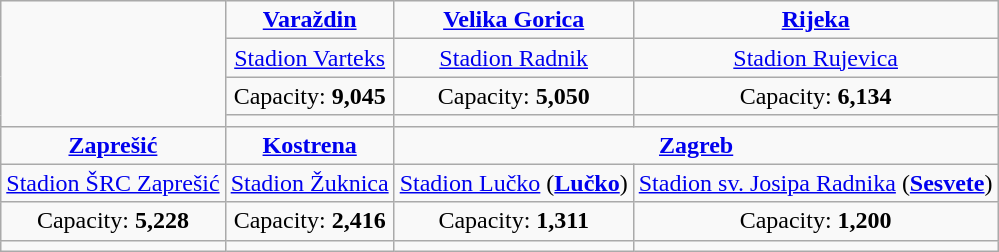<table class="wikitable" style="text-align:center">
<tr>
<td rowspan=4></td>
<td><strong><a href='#'>Varaždin</a></strong></td>
<td><strong><a href='#'>Velika Gorica</a></strong></td>
<td><strong><a href='#'>Rijeka</a></strong></td>
</tr>
<tr>
<td><a href='#'>Stadion Varteks</a></td>
<td><a href='#'>Stadion Radnik</a></td>
<td><a href='#'>Stadion Rujevica</a></td>
</tr>
<tr>
<td>Capacity: <strong>9,045</strong></td>
<td>Capacity: <strong>5,050</strong></td>
<td>Capacity: <strong>6,134</strong></td>
</tr>
<tr>
<td></td>
<td></td>
<td></td>
</tr>
<tr>
<td><strong><a href='#'>Zaprešić</a></strong></td>
<td><strong><a href='#'>Kostrena</a></strong></td>
<td colspan=2><strong><a href='#'>Zagreb</a></strong></td>
</tr>
<tr>
<td><a href='#'>Stadion ŠRC Zaprešić</a></td>
<td><a href='#'>Stadion Žuknica</a></td>
<td><a href='#'>Stadion Lučko</a> (<strong><a href='#'>Lučko</a></strong>)</td>
<td><a href='#'>Stadion sv. Josipa Radnika</a> (<strong><a href='#'>Sesvete</a></strong>)</td>
</tr>
<tr>
<td>Capacity: <strong>5,228</strong></td>
<td>Capacity: <strong>2,416</strong></td>
<td>Capacity: <strong>1,311</strong></td>
<td>Capacity: <strong>1,200</strong></td>
</tr>
<tr>
<td></td>
<td></td>
<td></td>
<td></td>
</tr>
</table>
